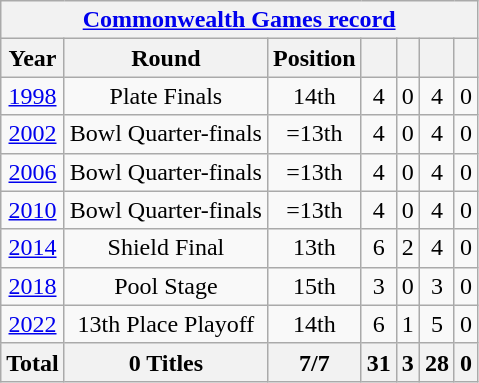<table class="wikitable" style="text-align: center;">
<tr>
<th colspan=7><a href='#'>Commonwealth Games record</a></th>
</tr>
<tr>
<th>Year</th>
<th>Round</th>
<th>Position</th>
<th></th>
<th></th>
<th></th>
<th></th>
</tr>
<tr>
<td> <a href='#'>1998</a></td>
<td>Plate Finals</td>
<td>14th</td>
<td>4</td>
<td>0</td>
<td>4</td>
<td>0</td>
</tr>
<tr>
<td> <a href='#'>2002</a></td>
<td>Bowl Quarter-finals</td>
<td>=13th</td>
<td>4</td>
<td>0</td>
<td>4</td>
<td>0</td>
</tr>
<tr>
<td> <a href='#'>2006</a></td>
<td>Bowl Quarter-finals</td>
<td>=13th</td>
<td>4</td>
<td>0</td>
<td>4</td>
<td>0</td>
</tr>
<tr>
<td> <a href='#'>2010</a></td>
<td>Bowl Quarter-finals</td>
<td>=13th</td>
<td>4</td>
<td>0</td>
<td>4</td>
<td>0</td>
</tr>
<tr>
<td> <a href='#'>2014</a></td>
<td>Shield Final</td>
<td>13th</td>
<td>6</td>
<td>2</td>
<td>4</td>
<td>0</td>
</tr>
<tr>
<td> <a href='#'>2018</a></td>
<td>Pool Stage</td>
<td>15th</td>
<td>3</td>
<td>0</td>
<td>3</td>
<td>0</td>
</tr>
<tr>
<td> <a href='#'>2022</a></td>
<td>13th Place Playoff</td>
<td>14th</td>
<td>6</td>
<td>1</td>
<td>5</td>
<td>0</td>
</tr>
<tr>
<th>Total</th>
<th>0 Titles</th>
<th>7/7</th>
<th>31</th>
<th>3</th>
<th>28</th>
<th>0</th>
</tr>
</table>
